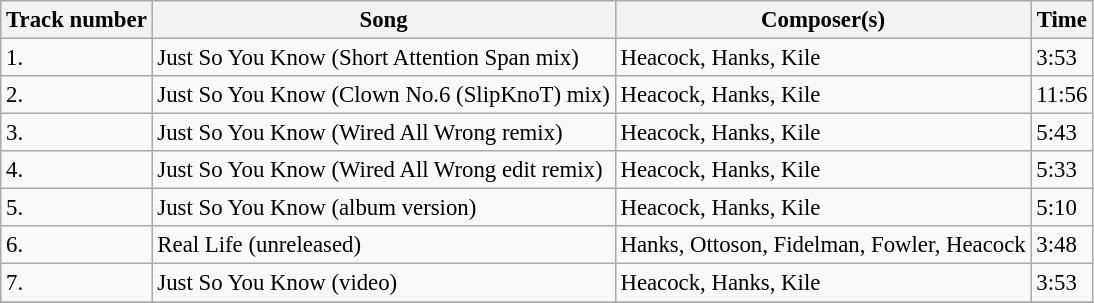<table class="wikitable" style="font-size: 95%;">
<tr>
<th>Track number</th>
<th>Song</th>
<th>Composer(s)</th>
<th>Time</th>
</tr>
<tr>
<td>1.</td>
<td>Just So You Know (Short Attention Span mix)</td>
<td>Heacock, Hanks, Kile</td>
<td>3:53</td>
</tr>
<tr>
<td>2.</td>
<td>Just So You Know (Clown No.6 (SlipKnoT) mix)</td>
<td>Heacock, Hanks, Kile</td>
<td>11:56</td>
</tr>
<tr>
<td>3.</td>
<td>Just So You Know (Wired All Wrong remix)</td>
<td>Heacock, Hanks, Kile</td>
<td>5:43</td>
</tr>
<tr>
<td>4.</td>
<td>Just So You Know (Wired All Wrong edit remix)</td>
<td>Heacock, Hanks, Kile</td>
<td>5:33</td>
</tr>
<tr>
<td>5.</td>
<td>Just So You Know (album version)</td>
<td>Heacock, Hanks, Kile</td>
<td>5:10</td>
</tr>
<tr>
<td>6.</td>
<td>Real Life (unreleased)</td>
<td>Hanks, Ottoson, Fidelman, Fowler, Heacock</td>
<td>3:48</td>
</tr>
<tr>
<td>7.</td>
<td>Just So You Know (video)</td>
<td>Heacock, Hanks, Kile</td>
<td>3:53</td>
</tr>
<tr>
</tr>
</table>
